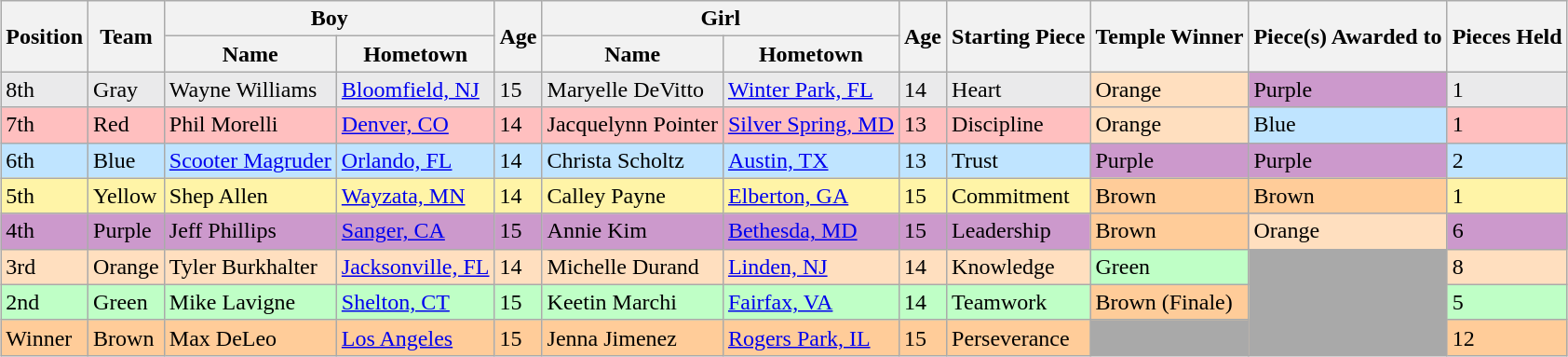<table class="wikitable" style="margin:1em auto;">
<tr>
<th rowspan="2">Position</th>
<th rowspan="2">Team</th>
<th colspan="2">Boy</th>
<th rowspan="2">Age</th>
<th colspan="2">Girl</th>
<th rowspan="2">Age</th>
<th rowspan="2">Starting Piece</th>
<th rowspan="2">Temple Winner</th>
<th rowspan="2">Piece(s) Awarded to</th>
<th rowspan="2">Pieces Held</th>
</tr>
<tr>
<th>Name</th>
<th>Hometown</th>
<th>Name</th>
<th>Hometown</th>
</tr>
<tr style="background:#eaeaeb;">
<td>8th</td>
<td>Gray</td>
<td>Wayne Williams</td>
<td><a href='#'>Bloomfield, NJ</a></td>
<td>15</td>
<td>Maryelle DeVitto</td>
<td><a href='#'>Winter Park, FL</a></td>
<td>14</td>
<td>Heart</td>
<td style="background:#ffdfbf;">Orange</td>
<td style="background:#c9c;">Purple</td>
<td style="background:#eaeaeb;">1</td>
</tr>
<tr style="background:#ffbfbf;">
<td>7th</td>
<td>Red</td>
<td>Phil Morelli</td>
<td><a href='#'>Denver, CO</a></td>
<td>14</td>
<td>Jacquelynn Pointer</td>
<td><a href='#'>Silver Spring, MD</a></td>
<td>13</td>
<td>Discipline</td>
<td style="background:#ffdfbf;">Orange</td>
<td style="background:#bfe4ff;">Blue</td>
<td style="background:#ffbfbf;">1</td>
</tr>
<tr style="background:#bfe4ff;">
<td>6th</td>
<td>Blue</td>
<td><a href='#'>Scooter Magruder</a></td>
<td><a href='#'>Orlando, FL</a></td>
<td>14</td>
<td>Christa Scholtz</td>
<td><a href='#'>Austin, TX</a></td>
<td>13</td>
<td>Trust</td>
<td style="background:#c9c;">Purple</td>
<td style="background:#c9c;">Purple</td>
<td style="background:#bfe4ff;">2</td>
</tr>
<tr style="background:#fff4a7;">
<td>5th</td>
<td>Yellow</td>
<td>Shep Allen</td>
<td><a href='#'>Wayzata, MN</a></td>
<td>14</td>
<td>Calley Payne</td>
<td><a href='#'>Elberton, GA</a></td>
<td>15</td>
<td>Commitment</td>
<td style="background:#fc9;">Brown</td>
<td style="background:#fc9;">Brown</td>
<td style="background:#fff4a7;">1</td>
</tr>
<tr style="background:#c9c;">
<td>4th</td>
<td>Purple</td>
<td>Jeff Phillips</td>
<td><a href='#'>Sanger, CA</a></td>
<td>15</td>
<td>Annie Kim</td>
<td><a href='#'>Bethesda, MD</a></td>
<td>15</td>
<td>Leadership</td>
<td style="background:#fc9;">Brown</td>
<td style="background:#ffdfbf;">Orange</td>
<td style="background:#c9c;">6</td>
</tr>
<tr style="background:#ffdfbf;">
<td>3rd</td>
<td>Orange</td>
<td>Tyler Burkhalter</td>
<td><a href='#'>Jacksonville, FL</a></td>
<td>14</td>
<td>Michelle Durand</td>
<td><a href='#'>Linden, NJ</a></td>
<td>14</td>
<td>Knowledge</td>
<td style="background:#bfffc6;">Green</td>
<td bgcolor="darkgray" rowspan=3></td>
<td style="background:#ffdfbf;">8</td>
</tr>
<tr style="background:#bfffc6;">
<td>2nd</td>
<td>Green</td>
<td>Mike Lavigne</td>
<td><a href='#'>Shelton, CT</a></td>
<td>15</td>
<td>Keetin Marchi</td>
<td><a href='#'>Fairfax, VA</a></td>
<td>14</td>
<td>Teamwork</td>
<td style="background:#fc9;">Brown (Finale)</td>
<td style="background:#bfffc6;">5</td>
</tr>
<tr style="background:#fc9;">
<td>Winner</td>
<td>Brown</td>
<td>Max DeLeo</td>
<td><a href='#'>Los Angeles</a></td>
<td>15</td>
<td>Jenna Jimenez</td>
<td><a href='#'>Rogers Park, IL</a></td>
<td>15</td>
<td>Perseverance</td>
<td bgcolor="darkgray"></td>
<td style="background:#fc9;">12</td>
</tr>
</table>
